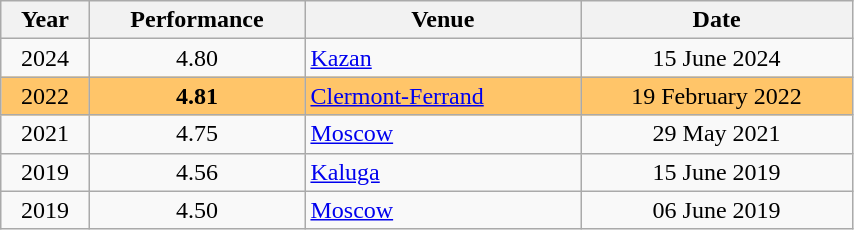<table class="wikitable" width="45%" style="font-size:100%; text-align:center;">
<tr>
<th>Year</th>
<th>Performance</th>
<th>Venue</th>
<th>Date</th>
</tr>
<tr>
<td>2024</td>
<td>4.80</td>
<td align="left"> <a href='#'>Kazan</a></td>
<td>15 June 2024</td>
</tr>
<tr bgcolor="FFC569">
<td>2022</td>
<td><strong>4.81</strong> </td>
<td align="left"> <a href='#'>Clermont-Ferrand</a></td>
<td>19 February 2022</td>
</tr>
<tr>
<td>2021</td>
<td>4.75</td>
<td align="left"> <a href='#'>Moscow</a></td>
<td>29 May 2021</td>
</tr>
<tr>
<td>2019</td>
<td>4.56</td>
<td align="left"> <a href='#'>Kaluga</a></td>
<td>15 June 2019</td>
</tr>
<tr>
<td>2019</td>
<td>4.50</td>
<td align="left"> <a href='#'>Moscow</a></td>
<td>06 June 2019</td>
</tr>
</table>
